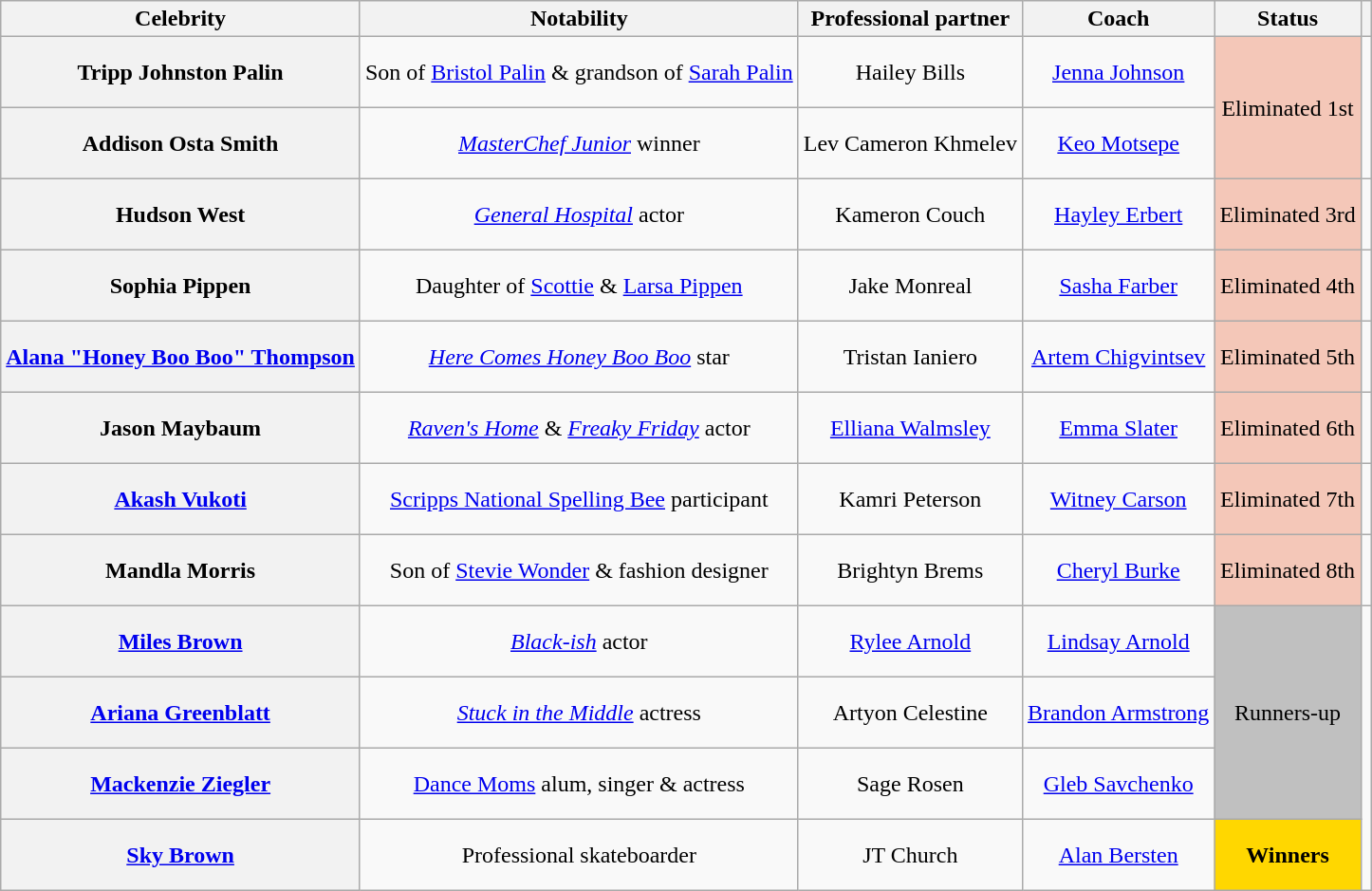<table class="wikitable sortable" style="text-align:center;">
<tr>
<th scope="col">Celebrity</th>
<th scope="col" class="unsortable">Notability</th>
<th scope="col">Professional partner</th>
<th scope="col">Coach</th>
<th scope="col">Status</th>
<th scope="col" class="unsortable"></th>
</tr>
<tr style="height:50px">
<th scope="row">Tripp Johnston Palin</th>
<td>Son of <a href='#'>Bristol Palin</a> & grandson of <a href='#'>Sarah Palin</a></td>
<td>Hailey Bills</td>
<td><a href='#'>Jenna Johnson</a></td>
<td style="background:#f4c7b8" rowspan="2">Eliminated 1st<br></td>
<td rowspan="2"></td>
</tr>
<tr style="height:50px">
<th scope="row">Addison Osta Smith</th>
<td><em><a href='#'>MasterChef Junior</a></em> winner</td>
<td>Lev Cameron Khmelev</td>
<td><a href='#'>Keo Motsepe</a></td>
</tr>
<tr style="height:50px">
<th scope="row">Hudson West</th>
<td><em><a href='#'>General Hospital</a></em> actor</td>
<td>Kameron Couch</td>
<td><a href='#'>Hayley Erbert</a></td>
<td style="background:#f4c7b8">Eliminated 3rd<br></td>
<td></td>
</tr>
<tr style="height:50px">
<th scope="row">Sophia Pippen</th>
<td>Daughter of <a href='#'>Scottie</a> & <a href='#'>Larsa Pippen</a></td>
<td>Jake Monreal</td>
<td><a href='#'>Sasha Farber</a></td>
<td style="background:#f4c7b8">Eliminated 4th<br></td>
<td></td>
</tr>
<tr style="height:50px">
<th scope="row"><a href='#'>Alana "Honey Boo Boo" Thompson</a></th>
<td><em><a href='#'>Here Comes Honey Boo Boo</a></em> star</td>
<td>Tristan Ianiero</td>
<td><a href='#'>Artem Chigvintsev</a></td>
<td style="background:#f4c7b8">Eliminated 5th<br></td>
<td></td>
</tr>
<tr style="height:50px">
<th scope="row">Jason Maybaum</th>
<td><em><a href='#'>Raven's Home</a></em> & <em><a href='#'>Freaky Friday</a></em> actor</td>
<td><a href='#'>Elliana Walmsley</a></td>
<td><a href='#'>Emma Slater</a></td>
<td style="background:#f4c7b8">Eliminated 6th<br></td>
<td></td>
</tr>
<tr style="height:50px">
<th scope="row"><a href='#'>Akash Vukoti</a></th>
<td><a href='#'>Scripps National Spelling Bee</a> participant</td>
<td>Kamri Peterson</td>
<td><a href='#'>Witney Carson</a></td>
<td style="background:#f4c7b8">Eliminated 7th<br></td>
<td></td>
</tr>
<tr style="height:50px">
<th scope="row">Mandla Morris</th>
<td>Son of <a href='#'>Stevie Wonder</a> & fashion designer</td>
<td>Brightyn Brems</td>
<td><a href='#'>Cheryl Burke</a></td>
<td style="background:#f4c7b8">Eliminated 8th<br></td>
<td></td>
</tr>
<tr style="height:50px">
<th scope="row"><a href='#'>Miles Brown</a></th>
<td><em><a href='#'>Black-ish</a></em> actor</td>
<td><a href='#'>Rylee Arnold</a></td>
<td><a href='#'>Lindsay Arnold</a></td>
<td style="background:silver" rowspan=3>Runners-up<br></td>
<td rowspan="4"></td>
</tr>
<tr style="height:50px">
<th scope="row"><a href='#'>Ariana Greenblatt</a></th>
<td><em><a href='#'>Stuck in the Middle</a></em> actress</td>
<td>Artyon Celestine</td>
<td><a href='#'>Brandon Armstrong</a></td>
</tr>
<tr style="height:50px">
<th scope="row"><a href='#'>Mackenzie Ziegler</a></th>
<td><a href='#'>Dance Moms</a> alum, singer & actress</td>
<td>Sage Rosen</td>
<td><a href='#'>Gleb Savchenko</a></td>
</tr>
<tr style="height:50px">
<th scope="row"><a href='#'>Sky Brown</a></th>
<td>Professional skateboarder</td>
<td>JT Church</td>
<td><a href='#'>Alan Bersten</a></td>
<td style="background:gold"><strong>Winners</strong><br></td>
</tr>
</table>
